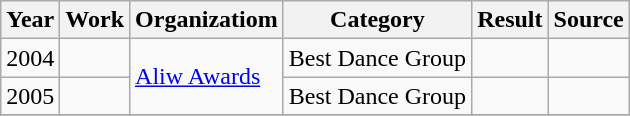<table class="wikitable">
<tr>
<th>Year</th>
<th>Work</th>
<th>Organizatiom</th>
<th>Category</th>
<th>Result</th>
<th>Source </th>
</tr>
<tr>
<td>2004</td>
<td></td>
<td rowspan="2"><a href='#'>Aliw Awards</a></td>
<td>Best Dance Group</td>
<td></td>
<td></td>
</tr>
<tr>
<td>2005</td>
<td></td>
<td>Best Dance Group</td>
<td></td>
<td></td>
</tr>
<tr>
</tr>
</table>
